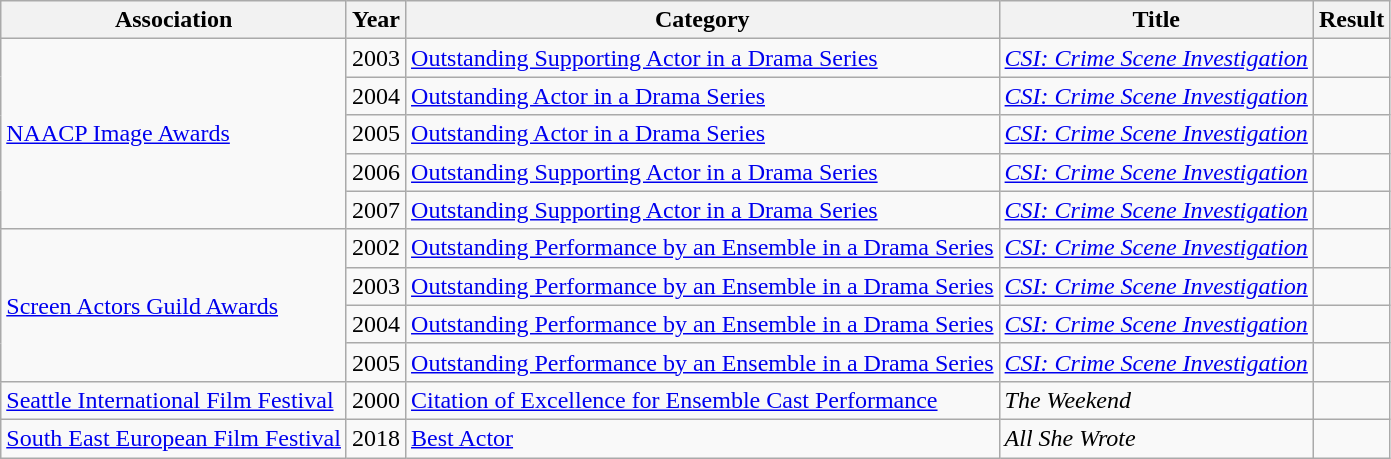<table class="wikitable">
<tr>
<th>Association</th>
<th>Year</th>
<th>Category</th>
<th>Title</th>
<th>Result</th>
</tr>
<tr>
<td rowspan="5"><a href='#'>NAACP Image Awards</a></td>
<td>2003</td>
<td><a href='#'>Outstanding Supporting Actor in a Drama Series</a></td>
<td><em><a href='#'>CSI: Crime Scene Investigation</a></em></td>
<td></td>
</tr>
<tr>
<td>2004</td>
<td><a href='#'>Outstanding Actor in a Drama Series</a></td>
<td><em><a href='#'>CSI: Crime Scene Investigation</a></em></td>
<td></td>
</tr>
<tr>
<td>2005</td>
<td><a href='#'>Outstanding Actor in a Drama Series</a></td>
<td><em><a href='#'>CSI: Crime Scene Investigation</a></em></td>
<td></td>
</tr>
<tr>
<td>2006</td>
<td><a href='#'>Outstanding Supporting Actor in a Drama Series</a></td>
<td><em><a href='#'>CSI: Crime Scene Investigation</a></em></td>
<td></td>
</tr>
<tr>
<td>2007</td>
<td><a href='#'>Outstanding Supporting Actor in a Drama Series</a></td>
<td><em><a href='#'>CSI: Crime Scene Investigation</a></em></td>
<td></td>
</tr>
<tr>
<td rowspan="4"><a href='#'>Screen Actors Guild Awards</a></td>
<td>2002</td>
<td><a href='#'>Outstanding Performance by an Ensemble in a Drama Series</a></td>
<td><em><a href='#'>CSI: Crime Scene Investigation</a></em></td>
<td></td>
</tr>
<tr>
<td>2003</td>
<td><a href='#'>Outstanding Performance by an Ensemble in a Drama Series</a></td>
<td><em><a href='#'>CSI: Crime Scene Investigation</a></em></td>
<td></td>
</tr>
<tr>
<td>2004</td>
<td><a href='#'>Outstanding Performance by an Ensemble in a Drama Series</a></td>
<td><em><a href='#'>CSI: Crime Scene Investigation</a></em></td>
<td></td>
</tr>
<tr>
<td>2005</td>
<td><a href='#'>Outstanding Performance by an Ensemble in a Drama Series</a></td>
<td><em><a href='#'>CSI: Crime Scene Investigation</a></em></td>
<td></td>
</tr>
<tr>
<td><a href='#'>Seattle International Film Festival</a></td>
<td>2000</td>
<td><a href='#'>Citation of Excellence for Ensemble Cast Performance</a></td>
<td><em>The Weekend</em></td>
<td></td>
</tr>
<tr>
<td><a href='#'>South East European Film Festival</a></td>
<td>2018</td>
<td><a href='#'>Best Actor</a></td>
<td><em>All She Wrote</em></td>
<td></td>
</tr>
</table>
